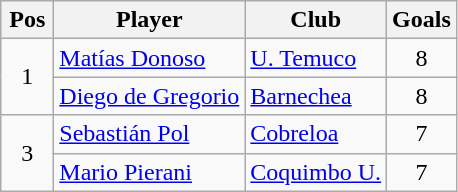<table class="wikitable">
<tr>
<th width=28>Pos</th>
<th>Player</th>
<th>Club</th>
<th>Goals</th>
</tr>
<tr>
<td align=center rowspan=2>1</td>
<td> <a href='#'>Matías Donoso</a></td>
<td><a href='#'>U. Temuco</a></td>
<td align=center>8</td>
</tr>
<tr>
<td> <a href='#'>Diego de Gregorio</a></td>
<td><a href='#'>Barnechea</a></td>
<td align=center>8</td>
</tr>
<tr>
<td align=center rowspan=2>3</td>
<td> <a href='#'>Sebastián Pol</a></td>
<td><a href='#'>Cobreloa</a></td>
<td align=center>7</td>
</tr>
<tr>
<td> <a href='#'>Mario Pierani</a></td>
<td><a href='#'>Coquimbo U.</a></td>
<td align=center>7</td>
</tr>
</table>
